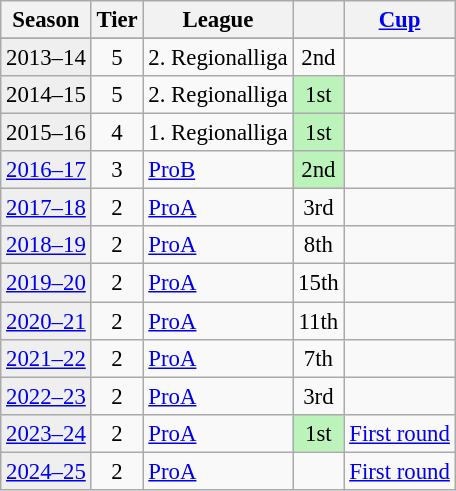<table class="wikitable" style="font-size:95%">
<tr bgcolor=>
<th>Season</th>
<th>Tier</th>
<th>League</th>
<th></th>
<th><a href='#'>Cup</a></th>
</tr>
<tr>
</tr>
<tr>
<td style="background:#efefef;">2013–14</td>
<td align="center">5</td>
<td>2. Regionalliga</td>
<td align="center">2nd</td>
<td></td>
</tr>
<tr>
<td style="background:#efefef;">2014–15</td>
<td align="center">5</td>
<td>2. Regionalliga</td>
<td align="center" bgcolor=#BBF3BB>1st</td>
<td></td>
</tr>
<tr>
<td style="background:#efefef;">2015–16</td>
<td align="center">4</td>
<td>1. Regionalliga</td>
<td align="center" bgcolor=#BBF3BB>1st</td>
<td></td>
</tr>
<tr>
<td style="background:#efefef;"><a href='#'>2016–17</a></td>
<td align="center">3</td>
<td><a href='#'>ProB</a></td>
<td align="center" bgcolor=#BBF3BB>2nd</td>
<td></td>
</tr>
<tr>
<td style="background:#efefef;"><a href='#'>2017–18</a></td>
<td align="center">2</td>
<td><a href='#'>ProA</a></td>
<td align="center">3rd</td>
<td></td>
</tr>
<tr>
<td style="background:#efefef;"><a href='#'>2018–19</a></td>
<td align="center">2</td>
<td><a href='#'>ProA</a></td>
<td align="center">8th</td>
<td></td>
</tr>
<tr>
<td style="background:#efefef;"><a href='#'>2019–20</a></td>
<td align="center">2</td>
<td><a href='#'>ProA</a></td>
<td align="center">15th</td>
<td></td>
</tr>
<tr>
<td style="background:#efefef;"><a href='#'>2020–21</a></td>
<td align="center">2</td>
<td><a href='#'>ProA</a></td>
<td align="center">11th</td>
<td></td>
</tr>
<tr>
<td style="background:#efefef;"><a href='#'>2021–22</a></td>
<td align="center">2</td>
<td><a href='#'>ProA</a></td>
<td align="center">7th</td>
<td></td>
</tr>
<tr>
<td style="background:#efefef;"><a href='#'>2022–23</a></td>
<td align="center">2</td>
<td><a href='#'>ProA</a></td>
<td align="center">3rd</td>
<td></td>
</tr>
<tr>
<td style="background:#efefef;"><a href='#'>2023–24</a></td>
<td align="center">2</td>
<td><a href='#'>ProA</a></td>
<td align="center" bgcolor=#BBF3BB>1st</td>
<td><a href='#'>First round</a></td>
</tr>
<tr>
<td style="background:#efefef;"><a href='#'>2024–25</a></td>
<td align="center">2</td>
<td><a href='#'>ProA</a></td>
<td align="center"></td>
<td><a href='#'>First round</a></td>
</tr>
</table>
